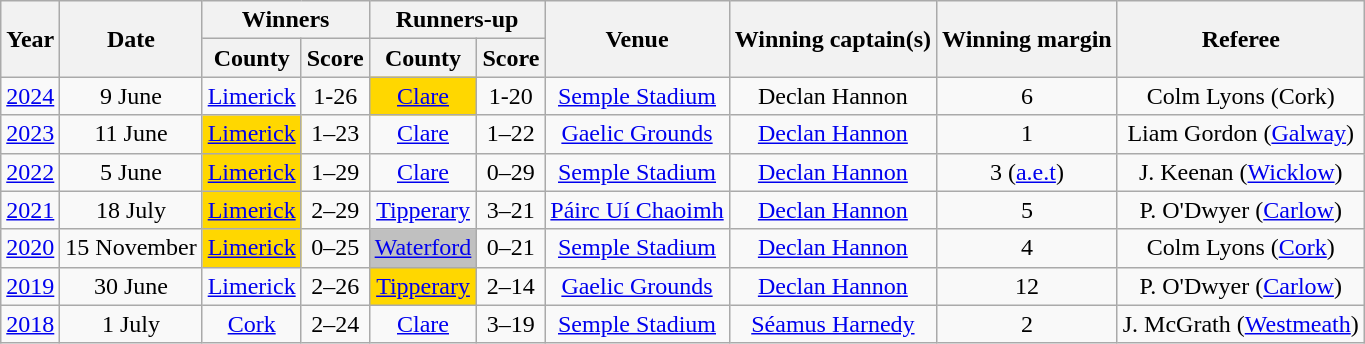<table class="sortable wikitable plainrowheaders" style="text-align:center;">
<tr>
<th rowspan="2">Year</th>
<th rowspan="2">Date</th>
<th colspan="2">Winners</th>
<th colspan="2">Runners-up</th>
<th rowspan="2">Venue</th>
<th rowspan="2">Winning captain(s)</th>
<th rowspan="2">Winning margin</th>
<th rowspan="2">Referee</th>
</tr>
<tr style="background:#efefef">
<th>County</th>
<th>Score</th>
<th>County</th>
<th>Score</th>
</tr>
<tr>
<td><a href='#'>2024</a></td>
<td>9 June</td>
<td><a href='#'>Limerick</a></td>
<td>1-26</td>
<td style="background-color:#FFD700"><a href='#'>Clare</a></td>
<td>1-20</td>
<td><a href='#'>Semple Stadium</a></td>
<td>Declan Hannon</td>
<td>6</td>
<td>Colm Lyons (Cork)</td>
</tr>
<tr>
<td><a href='#'>2023</a></td>
<td>11 June</td>
<td style="background-color:#FFD700"><a href='#'>Limerick</a></td>
<td>1–23</td>
<td><a href='#'>Clare</a></td>
<td>1–22</td>
<td><a href='#'>Gaelic Grounds</a></td>
<td><a href='#'>Declan Hannon</a></td>
<td>1</td>
<td>Liam Gordon (<a href='#'>Galway</a>)</td>
</tr>
<tr>
<td><a href='#'>2022</a></td>
<td>5 June</td>
<td style="background-color:#FFD700"><a href='#'>Limerick</a></td>
<td>1–29</td>
<td><a href='#'>Clare</a></td>
<td>0–29</td>
<td><a href='#'>Semple Stadium</a></td>
<td><a href='#'>Declan Hannon</a></td>
<td>3 (<a href='#'>a.e.t</a>)</td>
<td>J. Keenan (<a href='#'>Wicklow</a>)</td>
</tr>
<tr>
<td><a href='#'>2021</a></td>
<td>18 July</td>
<td style="background-color:#FFD700"><a href='#'>Limerick</a></td>
<td>2–29</td>
<td><a href='#'>Tipperary</a></td>
<td>3–21</td>
<td><a href='#'>Páirc Uí Chaoimh</a></td>
<td><a href='#'>Declan Hannon</a></td>
<td>5</td>
<td>P. O'Dwyer (<a href='#'>Carlow</a>)</td>
</tr>
<tr>
<td><a href='#'>2020</a></td>
<td>15 November</td>
<td style="background-color:#FFD700"><a href='#'>Limerick</a></td>
<td>0–25</td>
<td style="background-color:#C0C0C0"><a href='#'>Waterford</a></td>
<td>0–21</td>
<td><a href='#'>Semple Stadium</a></td>
<td><a href='#'>Declan Hannon</a></td>
<td>4</td>
<td>Colm Lyons (<a href='#'>Cork</a>)</td>
</tr>
<tr>
<td><a href='#'>2019</a></td>
<td>30 June</td>
<td><a href='#'>Limerick</a></td>
<td>2–26</td>
<td style="background-color:#FFD700"><a href='#'>Tipperary</a></td>
<td>2–14</td>
<td><a href='#'>Gaelic Grounds</a></td>
<td><a href='#'>Declan Hannon</a></td>
<td>12</td>
<td>P. O'Dwyer (<a href='#'>Carlow</a>)</td>
</tr>
<tr>
<td><a href='#'>2018</a></td>
<td>1 July</td>
<td><a href='#'>Cork</a></td>
<td>2–24</td>
<td><a href='#'>Clare</a></td>
<td>3–19</td>
<td><a href='#'>Semple Stadium</a></td>
<td><a href='#'>Séamus Harnedy</a></td>
<td>2</td>
<td>J. McGrath (<a href='#'>Westmeath</a>)</td>
</tr>
</table>
